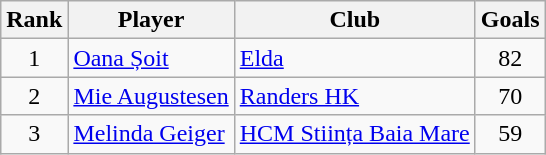<table class="wikitable sortable" style="text-align:center">
<tr>
<th>Rank</th>
<th>Player</th>
<th>Club</th>
<th>Goals</th>
</tr>
<tr>
<td>1</td>
<td align="left"> <a href='#'>Oana Șoit</a></td>
<td align="left"> <a href='#'>Elda</a></td>
<td>82</td>
</tr>
<tr>
<td>2</td>
<td align="left"> <a href='#'>Mie Augustesen</a></td>
<td align="left"> <a href='#'>Randers HK</a></td>
<td>70</td>
</tr>
<tr>
<td>3</td>
<td align="left"> <a href='#'>Melinda Geiger</a></td>
<td align="left"> <a href='#'>HCM Stiința Baia Mare</a></td>
<td>59</td>
</tr>
</table>
